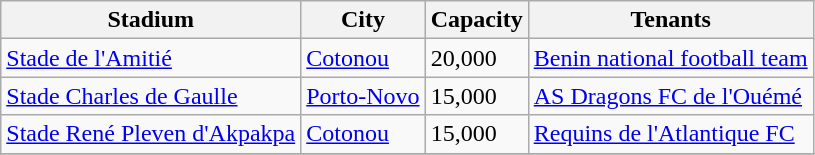<table class="wikitable sortable">
<tr>
<th>Stadium</th>
<th>City</th>
<th>Capacity</th>
<th>Tenants</th>
</tr>
<tr>
<td><a href='#'>Stade de l'Amitié</a></td>
<td><a href='#'>Cotonou</a></td>
<td>20,000</td>
<td><a href='#'>Benin national football team</a></td>
</tr>
<tr>
<td><a href='#'>Stade Charles de Gaulle</a></td>
<td><a href='#'>Porto-Novo</a></td>
<td>15,000</td>
<td><a href='#'>AS Dragons FC de l'Ouémé</a></td>
</tr>
<tr>
<td><a href='#'>Stade René Pleven d'Akpakpa</a></td>
<td><a href='#'>Cotonou</a></td>
<td>15,000</td>
<td><a href='#'>Requins de l'Atlantique FC</a></td>
</tr>
<tr>
</tr>
</table>
